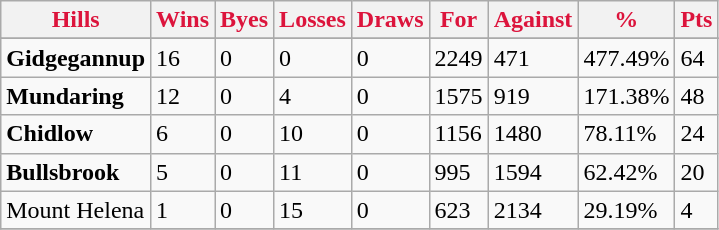<table class="wikitable">
<tr>
<th style="color:crimson">Hills</th>
<th style="color:crimson">Wins</th>
<th style="color:crimson">Byes</th>
<th style="color:crimson">Losses</th>
<th style="color:crimson">Draws</th>
<th style="color:crimson">For</th>
<th style="color:crimson">Against</th>
<th style="color:crimson">%</th>
<th style="color:crimson">Pts</th>
</tr>
<tr>
</tr>
<tr>
</tr>
<tr>
<td><strong>	Gidgegannup	</strong></td>
<td>16</td>
<td>0</td>
<td>0</td>
<td>0</td>
<td>2249</td>
<td>471</td>
<td>477.49%</td>
<td>64</td>
</tr>
<tr>
<td><strong>	Mundaring	</strong></td>
<td>12</td>
<td>0</td>
<td>4</td>
<td>0</td>
<td>1575</td>
<td>919</td>
<td>171.38%</td>
<td>48</td>
</tr>
<tr>
<td><strong>	Chidlow	</strong></td>
<td>6</td>
<td>0</td>
<td>10</td>
<td>0</td>
<td>1156</td>
<td>1480</td>
<td>78.11%</td>
<td>24</td>
</tr>
<tr>
<td><strong>	Bullsbrook	</strong></td>
<td>5</td>
<td>0</td>
<td>11</td>
<td>0</td>
<td>995</td>
<td>1594</td>
<td>62.42%</td>
<td>20</td>
</tr>
<tr>
<td>Mount Helena</td>
<td>1</td>
<td>0</td>
<td>15</td>
<td>0</td>
<td>623</td>
<td>2134</td>
<td>29.19%</td>
<td>4</td>
</tr>
<tr>
</tr>
</table>
